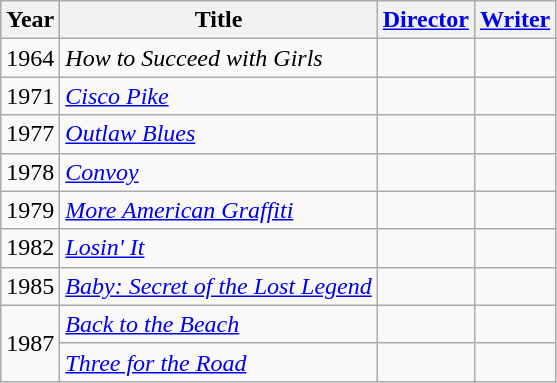<table class="wikitable sortable">
<tr>
<th>Year</th>
<th>Title</th>
<th><a href='#'>Director</a></th>
<th><a href='#'>Writer</a></th>
</tr>
<tr>
<td>1964</td>
<td><em>How to Succeed with Girls</em></td>
<td></td>
<td></td>
</tr>
<tr>
<td>1971</td>
<td><em><a href='#'>Cisco Pike</a></em></td>
<td></td>
<td></td>
</tr>
<tr>
<td>1977</td>
<td><em><a href='#'>Outlaw Blues</a></em></td>
<td></td>
<td></td>
</tr>
<tr>
<td>1978</td>
<td><em><a href='#'>Convoy</a></em></td>
<td></td>
<td></td>
</tr>
<tr>
<td>1979</td>
<td><em><a href='#'>More American Graffiti</a></em></td>
<td></td>
<td></td>
</tr>
<tr>
<td>1982</td>
<td><em><a href='#'>Losin' It</a></em></td>
<td></td>
<td></td>
</tr>
<tr>
<td>1985</td>
<td><em><a href='#'>Baby: Secret of the Lost Legend</a></em></td>
<td></td>
<td></td>
</tr>
<tr>
<td rowspan="2">1987</td>
<td><em><a href='#'>Back to the Beach</a></em></td>
<td></td>
<td></td>
</tr>
<tr>
<td><em><a href='#'>Three for the Road</a></em></td>
<td></td>
<td></td>
</tr>
</table>
